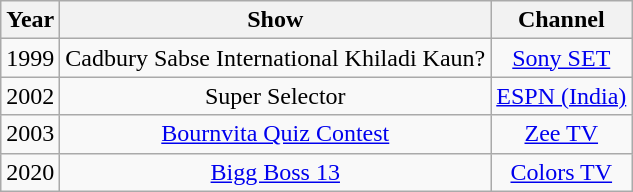<table class="wikitable sortable" style="text-align:center;">
<tr>
<th>Year</th>
<th>Show</th>
<th>Channel</th>
</tr>
<tr>
<td>1999</td>
<td>Cadbury Sabse International Khiladi Kaun?</td>
<td><a href='#'>Sony SET</a></td>
</tr>
<tr>
<td>2002</td>
<td>Super Selector</td>
<td><a href='#'>ESPN (India)</a></td>
</tr>
<tr>
<td>2003</td>
<td><a href='#'>Bournvita Quiz Contest</a></td>
<td><a href='#'>Zee TV</a></td>
</tr>
<tr>
<td>2020</td>
<td><a href='#'>Bigg Boss 13</a></td>
<td><a href='#'>Colors TV</a></td>
</tr>
</table>
